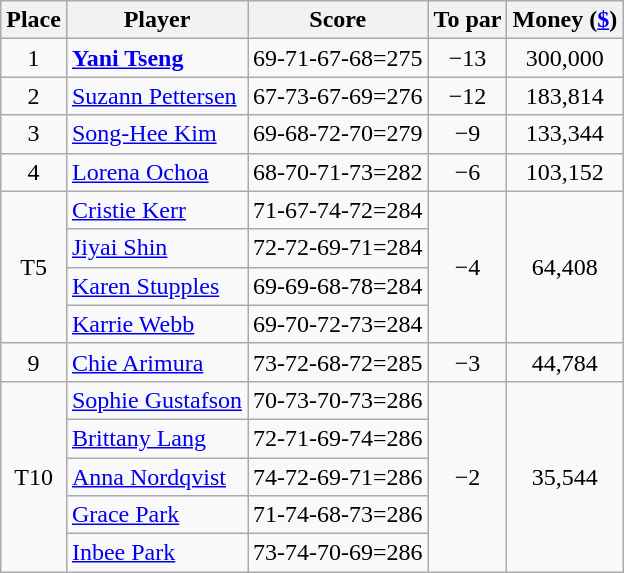<table class="wikitable">
<tr>
<th>Place</th>
<th>Player</th>
<th>Score</th>
<th>To par</th>
<th>Money (<a href='#'>$</a>)</th>
</tr>
<tr>
<td align=center>1</td>
<td> <strong><a href='#'>Yani Tseng</a></strong></td>
<td>69-71-67-68=275</td>
<td align=center>−13</td>
<td align=center>300,000</td>
</tr>
<tr>
<td align=center>2</td>
<td> <a href='#'>Suzann Pettersen</a></td>
<td>67-73-67-69=276</td>
<td align=center>−12</td>
<td align=center>183,814</td>
</tr>
<tr>
<td align=center>3</td>
<td> <a href='#'>Song-Hee Kim</a></td>
<td>69-68-72-70=279</td>
<td align=center>−9</td>
<td align=center>133,344</td>
</tr>
<tr>
<td align=center>4</td>
<td> <a href='#'>Lorena Ochoa</a></td>
<td>68-70-71-73=282</td>
<td align=center>−6</td>
<td align=center>103,152</td>
</tr>
<tr>
<td rowspan=4 align=center>T5</td>
<td> <a href='#'>Cristie Kerr</a></td>
<td>71-67-74-72=284</td>
<td rowspan=4 align=center>−4</td>
<td rowspan=4 align=center>64,408</td>
</tr>
<tr>
<td> <a href='#'>Jiyai Shin</a></td>
<td>72-72-69-71=284</td>
</tr>
<tr>
<td> <a href='#'>Karen Stupples</a></td>
<td>69-69-68-78=284</td>
</tr>
<tr>
<td> <a href='#'>Karrie Webb</a></td>
<td>69-70-72-73=284</td>
</tr>
<tr>
<td align=center>9</td>
<td> <a href='#'>Chie Arimura</a></td>
<td>73-72-68-72=285</td>
<td align=center>−3</td>
<td align=center>44,784</td>
</tr>
<tr>
<td rowspan=5 align=center>T10</td>
<td> <a href='#'>Sophie Gustafson</a></td>
<td>70-73-70-73=286</td>
<td rowspan=5 align=center>−2</td>
<td rowspan=5 align=center>35,544</td>
</tr>
<tr>
<td> <a href='#'>Brittany Lang</a></td>
<td>72-71-69-74=286</td>
</tr>
<tr>
<td> <a href='#'>Anna Nordqvist</a></td>
<td>74-72-69-71=286</td>
</tr>
<tr>
<td> <a href='#'>Grace Park</a></td>
<td>71-74-68-73=286</td>
</tr>
<tr>
<td> <a href='#'>Inbee Park</a></td>
<td>73-74-70-69=286</td>
</tr>
</table>
